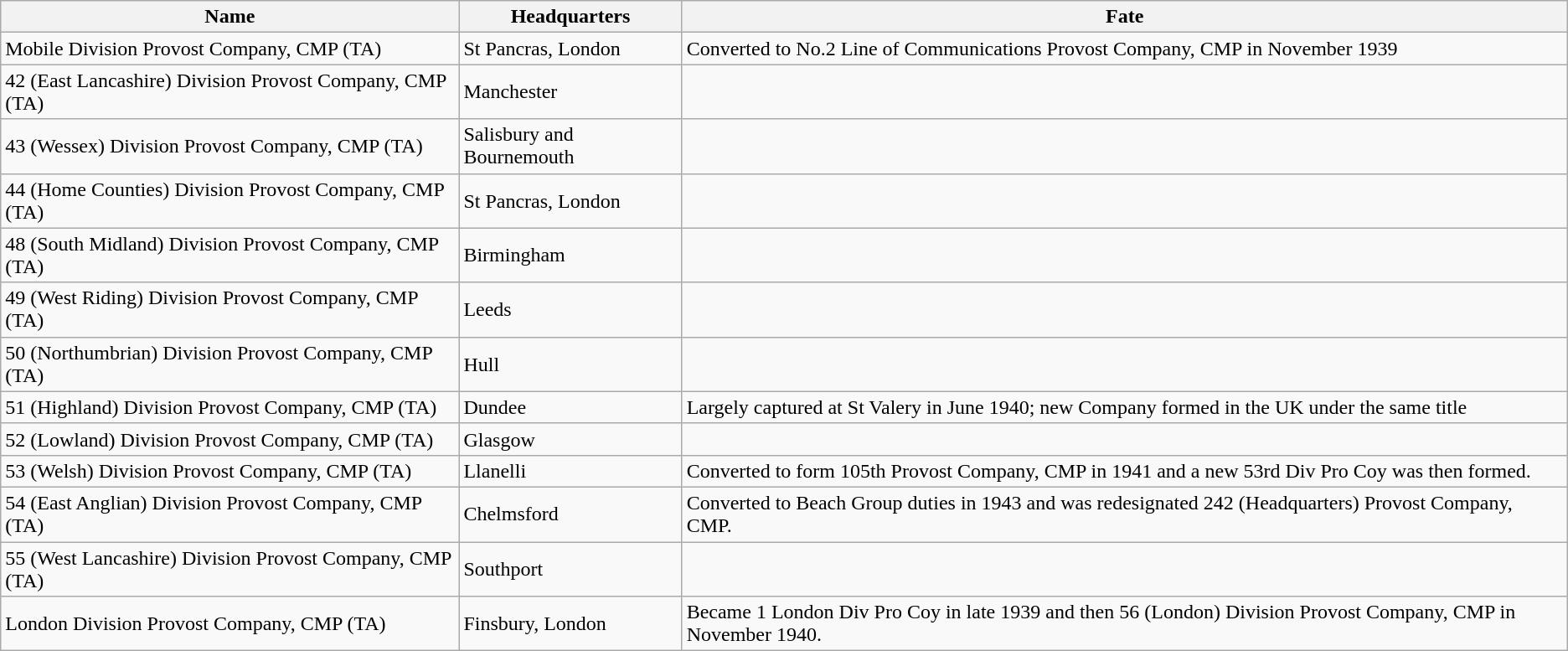<table class="wikitable">
<tr>
<th>Name</th>
<th>Headquarters</th>
<th>Fate</th>
</tr>
<tr>
<td>Mobile Division Provost Company, CMP (TA)</td>
<td>St Pancras, London</td>
<td>Converted to No.2 Line of Communications Provost Company, CMP in November 1939</td>
</tr>
<tr>
<td>42 (East Lancashire) Division Provost Company, CMP (TA)</td>
<td>Manchester</td>
<td></td>
</tr>
<tr>
<td>43 (Wessex) Division Provost Company, CMP (TA)</td>
<td>Salisbury and Bournemouth</td>
<td></td>
</tr>
<tr>
<td>44 (Home Counties) Division Provost Company, CMP (TA)</td>
<td>St Pancras, London</td>
<td></td>
</tr>
<tr>
<td>48 (South Midland) Division Provost Company, CMP (TA)</td>
<td>Birmingham</td>
<td></td>
</tr>
<tr>
<td>49 (West Riding) Division Provost Company, CMP (TA)</td>
<td>Leeds</td>
<td></td>
</tr>
<tr>
<td>50 (Northumbrian) Division Provost Company, CMP (TA)</td>
<td>Hull</td>
<td></td>
</tr>
<tr>
<td>51 (Highland) Division Provost Company, CMP (TA)</td>
<td>Dundee</td>
<td>Largely captured at St Valery in June 1940; new Company formed in the UK under the same title</td>
</tr>
<tr>
<td>52 (Lowland) Division Provost Company, CMP (TA)</td>
<td>Glasgow</td>
<td></td>
</tr>
<tr>
<td>53 (Welsh) Division Provost Company, CMP (TA)</td>
<td>Llanelli</td>
<td>Converted to form 105th Provost Company, CMP in 1941 and a new 53rd Div Pro Coy was then formed.</td>
</tr>
<tr>
<td>54 (East Anglian) Division Provost Company, CMP (TA)</td>
<td>Chelmsford</td>
<td>Converted to Beach Group duties in 1943 and was redesignated 242 (Headquarters) Provost Company, CMP.</td>
</tr>
<tr>
<td>55 (West Lancashire) Division Provost Company, CMP (TA)</td>
<td>Southport</td>
<td></td>
</tr>
<tr>
<td>London Division Provost Company, CMP (TA)</td>
<td>Finsbury, London</td>
<td>Became 1 London Div Pro Coy in late 1939 and then 56 (London) Division Provost Company, CMP in November 1940.</td>
</tr>
</table>
